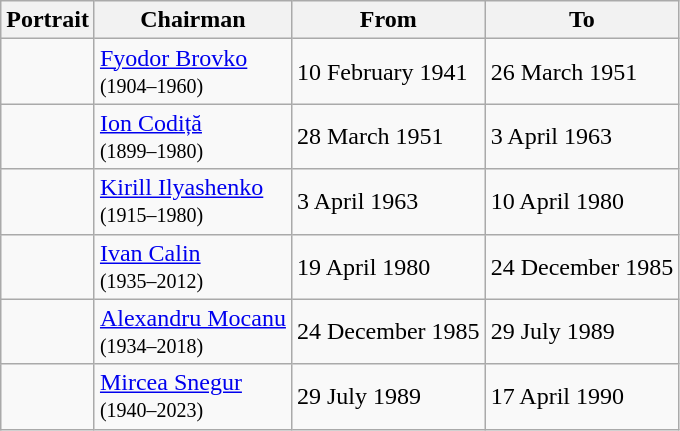<table class="wikitable">
<tr>
<th>Portrait</th>
<th>Chairman</th>
<th>From</th>
<th>To</th>
</tr>
<tr>
<td></td>
<td><a href='#'>Fyodor Brovko</a><br><small>(1904–1960)</small></td>
<td>10 February 1941</td>
<td>26 March 1951</td>
</tr>
<tr>
<td></td>
<td><a href='#'>Ion Codiță</a><br><small>(1899–1980)</small></td>
<td>28 March 1951</td>
<td>3 April 1963</td>
</tr>
<tr>
<td></td>
<td><a href='#'>Kirill Ilyashenko</a><br><small>(1915–1980)</small></td>
<td>3 April 1963</td>
<td>10 April 1980</td>
</tr>
<tr>
<td></td>
<td><a href='#'>Ivan Calin</a><br><small>(1935–2012)</small></td>
<td>19 April 1980</td>
<td>24 December 1985</td>
</tr>
<tr>
<td></td>
<td><a href='#'>Alexandru Mocanu</a><br><small>(1934–2018)</small></td>
<td>24 December 1985</td>
<td>29 July 1989</td>
</tr>
<tr>
<td></td>
<td><a href='#'>Mircea Snegur</a><br><small>(1940–2023)</small></td>
<td>29 July 1989</td>
<td>17 April 1990</td>
</tr>
</table>
